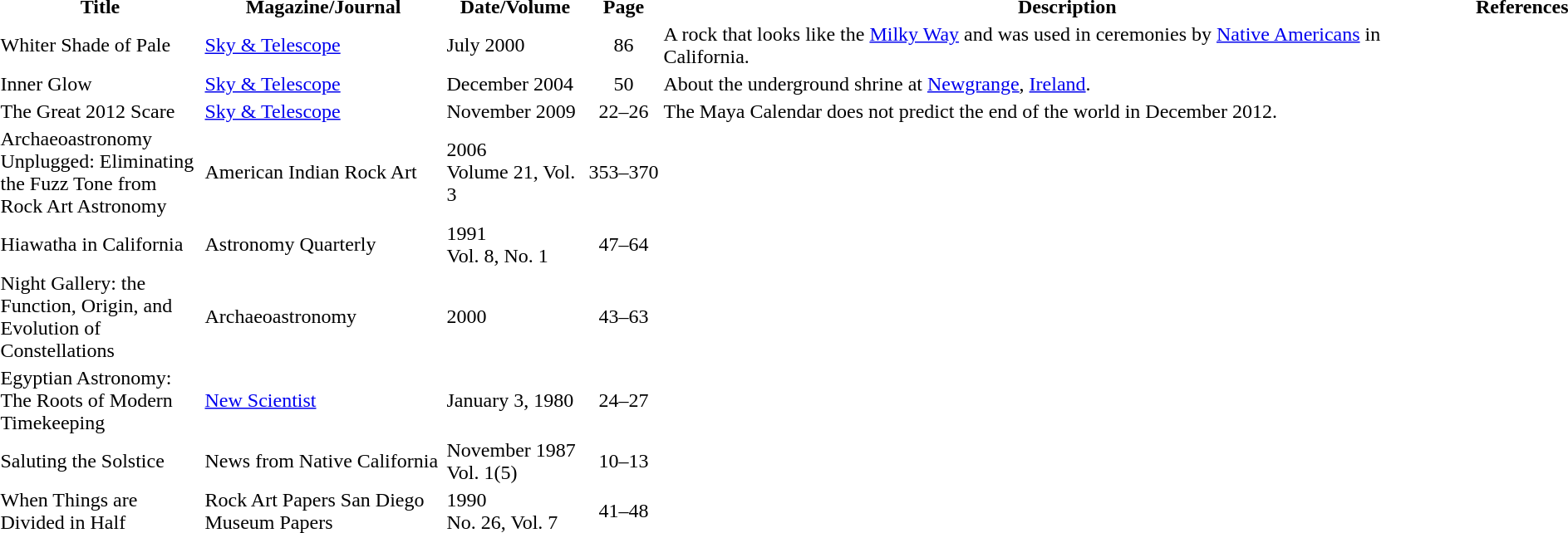<table>
<tr>
<th scope="col" width="160">Title</th>
<th scope="col" width="190">Magazine/Journal</th>
<th scope="col" width="110">Date/Volume</th>
<th scope="col">Page</th>
<th scope="col">Description</th>
<th scope="col">References</th>
</tr>
<tr>
<td>Whiter Shade of Pale</td>
<td><a href='#'>Sky & Telescope</a></td>
<td>July 2000</td>
<td align="center">86</td>
<td>A rock that looks like the <a href='#'>Milky Way</a> and was used in ceremonies by <a href='#'>Native Americans</a> in California.</td>
<td align="center"><br></td>
</tr>
<tr>
<td>Inner Glow</td>
<td><a href='#'>Sky & Telescope</a></td>
<td>December 2004</td>
<td align="center">50</td>
<td>About the underground shrine at <a href='#'>Newgrange</a>, <a href='#'>Ireland</a>.</td>
<td align="center"><br></td>
</tr>
<tr>
<td>The Great 2012 Scare</td>
<td><a href='#'>Sky & Telescope</a></td>
<td>November 2009</td>
<td align="center">22–26</td>
<td>The Maya Calendar does not predict the end of the world in December 2012.</td>
<td align="center"></td>
</tr>
<tr>
<td>Archaeoastronomy Unplugged: Eliminating the Fuzz Tone from Rock Art Astronomy</td>
<td>American Indian Rock Art</td>
<td>2006<br>Volume 21, Vol. 3</td>
<td align="center">353–370</td>
<td></td>
<td align="center"></td>
</tr>
<tr>
<td>Hiawatha in California</td>
<td>Astronomy Quarterly</td>
<td>1991<br>Vol. 8, No. 1</td>
<td align="center">47–64</td>
<td></td>
<td align="center"></td>
</tr>
<tr>
<td>Night Gallery: the Function, Origin, and Evolution of Constellations</td>
<td>Archaeoastronomy</td>
<td>2000</td>
<td align="center">43–63</td>
<td></td>
<td align="center"></td>
</tr>
<tr>
<td>Egyptian Astronomy: The Roots of Modern Timekeeping</td>
<td><a href='#'>New Scientist</a></td>
<td>January 3, 1980</td>
<td align="center">24–27</td>
<td></td>
<td align="center"><br></td>
</tr>
<tr>
<td>Saluting the Solstice</td>
<td>News from Native California</td>
<td>November 1987<br>Vol. 1(5)</td>
<td align="center">10–13</td>
<td></td>
<td align="center"></td>
</tr>
<tr>
<td>When Things are Divided in Half</td>
<td>Rock Art Papers San Diego Museum Papers</td>
<td>1990<br>No. 26, Vol. 7</td>
<td align="center">41–48</td>
<td></td>
<td align="center"></td>
</tr>
<tr>
</tr>
</table>
